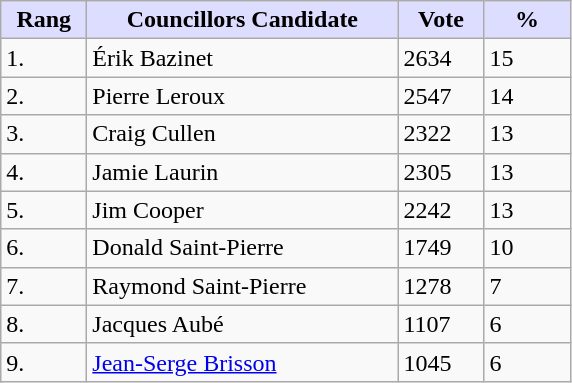<table class="wikitable">
<tr>
<th style="background:#ddf; width:50px;">Rang</th>
<th style="background:#ddf; width:200px;">Councillors Candidate</th>
<th style="background:#ddf; width:50px;">Vote</th>
<th style="background:#ddf; width:50px;">%</th>
</tr>
<tr>
<td>1.</td>
<td>Érik Bazinet</td>
<td>2634</td>
<td>15</td>
</tr>
<tr>
<td>2.</td>
<td>Pierre Leroux</td>
<td>2547</td>
<td>14</td>
</tr>
<tr>
<td>3.</td>
<td>Craig Cullen</td>
<td>2322</td>
<td>13</td>
</tr>
<tr>
<td>4.</td>
<td>Jamie Laurin</td>
<td>2305</td>
<td>13</td>
</tr>
<tr>
<td>5.</td>
<td>Jim Cooper</td>
<td>2242</td>
<td>13</td>
</tr>
<tr>
<td>6.</td>
<td>Donald Saint-Pierre</td>
<td>1749</td>
<td>10</td>
</tr>
<tr>
<td>7.</td>
<td>Raymond Saint-Pierre</td>
<td>1278</td>
<td>7</td>
</tr>
<tr>
<td>8.</td>
<td>Jacques Aubé</td>
<td>1107</td>
<td>6</td>
</tr>
<tr>
<td>9.</td>
<td><a href='#'>Jean-Serge Brisson</a></td>
<td>1045</td>
<td>6</td>
</tr>
</table>
